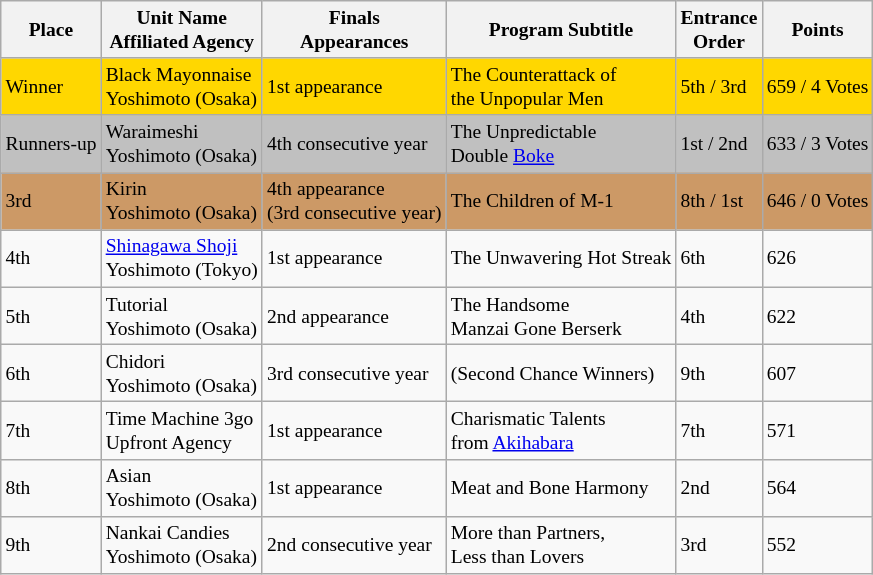<table class="sortable wikitable" style="font-size:small;">
<tr>
<th>Place</th>
<th class="unsortable">Unit Name<br>Affiliated Agency</th>
<th>Finals<br>Appearances</th>
<th class="unsortable">Program Subtitle</th>
<th>Entrance<br>Order</th>
<th>Points</th>
</tr>
<tr style="background-color:gold;">
<td>Winner</td>
<td>Black Mayonnaise<br>Yoshimoto (Osaka)</td>
<td>1st appearance</td>
<td>The Counterattack of<br>the Unpopular Men</td>
<td>5th / 3rd</td>
<td>659 / 4 Votes</td>
</tr>
<tr style="background-color:silver;">
<td>Runners-up</td>
<td>Waraimeshi<br>Yoshimoto (Osaka)</td>
<td>4th consecutive year</td>
<td>The Unpredictable<br>Double <a href='#'>Boke</a></td>
<td>1st / 2nd</td>
<td>633 / 3 Votes</td>
</tr>
<tr style="background-color:#c96;">
<td>3rd</td>
<td>Kirin<br>Yoshimoto (Osaka)</td>
<td>4th appearance<br>(3rd consecutive year)</td>
<td>The Children of M-1</td>
<td>8th / 1st</td>
<td>646 / 0 Votes</td>
</tr>
<tr>
<td>4th</td>
<td><a href='#'>Shinagawa Shoji</a><br>Yoshimoto (Tokyo)</td>
<td>1st appearance</td>
<td>The Unwavering Hot Streak</td>
<td>6th</td>
<td>626</td>
</tr>
<tr>
<td>5th</td>
<td>Tutorial<br>Yoshimoto (Osaka)</td>
<td>2nd appearance</td>
<td>The Handsome<br>Manzai Gone Berserk</td>
<td>4th</td>
<td>622</td>
</tr>
<tr>
<td>6th</td>
<td>Chidori<br>Yoshimoto (Osaka)</td>
<td>3rd consecutive year</td>
<td>(Second Chance Winners)</td>
<td>9th</td>
<td>607</td>
</tr>
<tr>
<td>7th</td>
<td>Time Machine 3go<br>Upfront Agency</td>
<td>1st appearance</td>
<td>Charismatic Talents<br>from <a href='#'>Akihabara</a></td>
<td>7th</td>
<td>571</td>
</tr>
<tr>
<td>8th</td>
<td>Asian<br>Yoshimoto (Osaka)</td>
<td>1st appearance</td>
<td>Meat and Bone Harmony</td>
<td>2nd</td>
<td>564</td>
</tr>
<tr>
<td>9th</td>
<td>Nankai Candies<br>Yoshimoto (Osaka)</td>
<td>2nd consecutive year</td>
<td>More than Partners,<br>Less than Lovers</td>
<td>3rd</td>
<td>552</td>
</tr>
</table>
